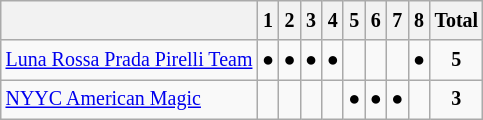<table class="wikitable" style="font-size:10pt;line-height:1.5;text-align: center;">
<tr>
<th></th>
<th>1</th>
<th>2</th>
<th>3</th>
<th>4</th>
<th>5</th>
<th>6</th>
<th>7</th>
<th>8</th>
<th>Total</th>
</tr>
<tr>
<td style="text-align: left;"> <a href='#'>Luna Rossa Prada Pirelli Team</a></td>
<td>●</td>
<td>●</td>
<td>●</td>
<td>●</td>
<td></td>
<td></td>
<td></td>
<td>●</td>
<td><strong>5</strong></td>
</tr>
<tr>
<td style="text-align: left;"> <a href='#'>NYYC American Magic</a></td>
<td></td>
<td></td>
<td></td>
<td></td>
<td>●</td>
<td>●</td>
<td>●</td>
<td></td>
<td><strong>3</strong></td>
</tr>
</table>
